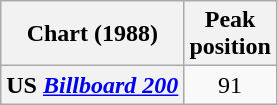<table class="wikitable sortable plainrowheaders">
<tr>
<th>Chart (1988)</th>
<th>Peak<br>position</th>
</tr>
<tr>
<th scope="row">US <em><a href='#'>Billboard 200</a></em></th>
<td align="center">91</td>
</tr>
</table>
